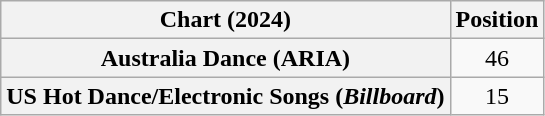<table class="wikitable sortable plainrowheaders" style="text-align:center">
<tr>
<th scope="col">Chart (2024)</th>
<th scope="col">Position</th>
</tr>
<tr>
<th scope="row">Australia Dance (ARIA)</th>
<td>46</td>
</tr>
<tr>
<th scope="row">US Hot Dance/Electronic Songs (<em>Billboard</em>)</th>
<td>15</td>
</tr>
</table>
